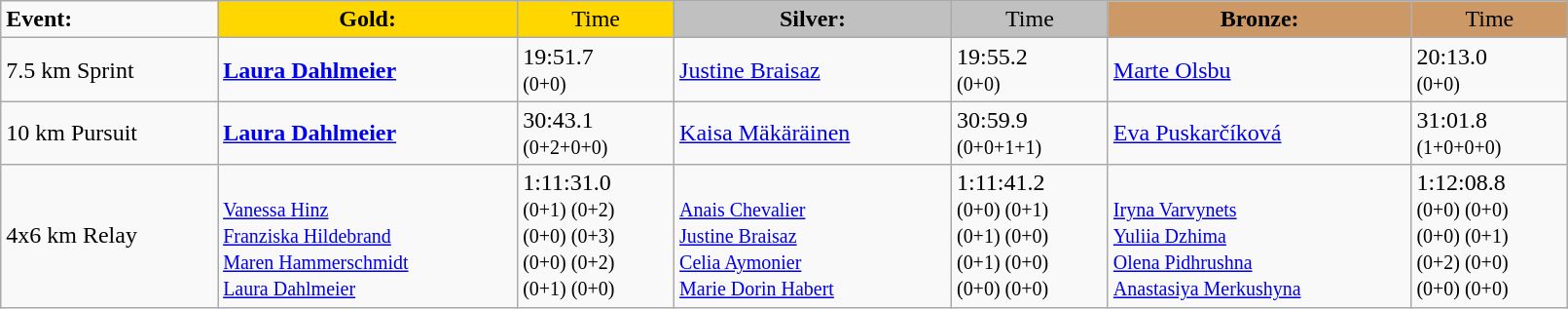<table class="wikitable" width=85%>
<tr>
<td><strong>Event:</strong></td>
<td style="text-align:center;background-color:gold;"><strong>Gold:</strong></td>
<td style="text-align:center;background-color:gold;">Time</td>
<td style="text-align:center;background-color:silver;"><strong>Silver:</strong></td>
<td style="text-align:center;background-color:silver;">Time</td>
<td style="text-align:center;background-color:#CC9966;"><strong>Bronze:</strong></td>
<td style="text-align:center;background-color:#CC9966;">Time</td>
</tr>
<tr>
<td>7.5 km Sprint<br></td>
<td><strong><a href='#'>Laura Dahlmeier</a></strong><br><small></small></td>
<td>19:51.7<br><small>(0+0)</small></td>
<td><a href='#'>Justine Braisaz</a><br><small></small></td>
<td>19:55.2<br><small>(0+0)</small></td>
<td><a href='#'>Marte Olsbu</a><br><small></small></td>
<td>20:13.0<br><small>(0+0)</small></td>
</tr>
<tr>
<td>10 km Pursuit<br></td>
<td><strong><a href='#'>Laura Dahlmeier</a></strong><br><small></small></td>
<td>30:43.1<br><small>(0+2+0+0)</small></td>
<td><a href='#'>Kaisa Mäkäräinen</a><br><small></small></td>
<td>30:59.9<br><small>(0+0+1+1)</small></td>
<td><a href='#'>Eva Puskarčíková</a><br><small></small></td>
<td>31:01.8<br><small>(1+0+0+0)</small></td>
</tr>
<tr>
<td>4x6 km Relay<br></td>
<td><strong></strong><br><small><a href='#'>Vanessa Hinz</a><br><a href='#'>Franziska Hildebrand</a><br><a href='#'>Maren Hammerschmidt</a><br><a href='#'>Laura Dahlmeier</a></small></td>
<td>1:11:31.0<br><small>(0+1) (0+2)<br>(0+0) (0+3)<br>(0+0) (0+2)<br>(0+1) (0+0)</small></td>
<td><br><small><a href='#'>Anais Chevalier</a><br><a href='#'>Justine Braisaz</a><br><a href='#'>Celia Aymonier</a><br><a href='#'>Marie Dorin Habert</a></small></td>
<td>1:11:41.2<br><small>(0+0) (0+1)<br>(0+1) (0+0)<br>(0+1) (0+0)<br>(0+0) (0+0)</small></td>
<td><br><small><a href='#'>Iryna Varvynets</a><br><a href='#'>Yuliia Dzhima</a><br><a href='#'>Olena Pidhrushna</a><br><a href='#'>Anastasiya Merkushyna</a></small></td>
<td>1:12:08.8<br><small>(0+0) (0+0)<br>(0+0) (0+1)<br>(0+2) (0+0)<br>(0+0) (0+0)</small></td>
</tr>
</table>
